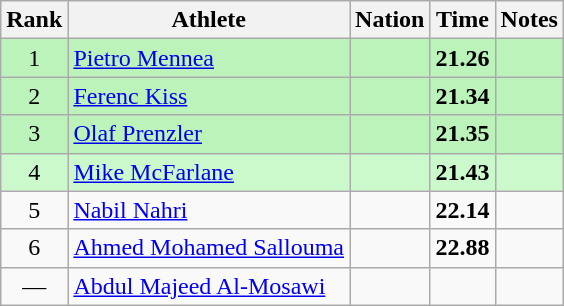<table class="wikitable sortable" style="text-align:center">
<tr>
<th>Rank</th>
<th>Athlete</th>
<th>Nation</th>
<th>Time</th>
<th>Notes</th>
</tr>
<tr style="background:#bbf3bb;">
<td>1</td>
<td align=left><a href='#'>Pietro Mennea</a></td>
<td align=left></td>
<td><strong>21.26</strong></td>
<td></td>
</tr>
<tr style="background:#bbf3bb;">
<td>2</td>
<td align=left><a href='#'>Ferenc Kiss</a></td>
<td align=left></td>
<td><strong>21.34</strong></td>
<td></td>
</tr>
<tr style="background:#bbf3bb;">
<td>3</td>
<td align=left><a href='#'>Olaf Prenzler</a></td>
<td align=left></td>
<td><strong>21.35</strong></td>
<td></td>
</tr>
<tr style="background:#ccf9cc;">
<td>4</td>
<td align=left><a href='#'>Mike McFarlane</a></td>
<td align=left></td>
<td><strong>21.43</strong></td>
<td></td>
</tr>
<tr>
<td>5</td>
<td align=left><a href='#'>Nabil Nahri</a></td>
<td align=left></td>
<td><strong>22.14</strong></td>
<td></td>
</tr>
<tr>
<td>6</td>
<td align=left><a href='#'>Ahmed Mohamed Sallouma</a></td>
<td align=left></td>
<td><strong>22.88</strong></td>
<td></td>
</tr>
<tr>
<td data-sort-value=7>—</td>
<td align=left><a href='#'>Abdul Majeed Al-Mosawi</a></td>
<td align=left></td>
<td data-sort-value=99.99></td>
<td></td>
</tr>
</table>
